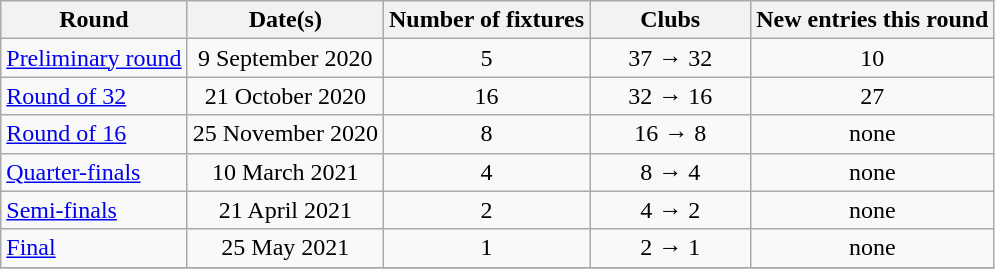<table class="wikitable" style="text-align:center">
<tr>
<th>Round</th>
<th>Date(s)</th>
<th>Number of fixtures</th>
<th width=100>Clubs</th>
<th>New entries this round</th>
</tr>
<tr>
<td style="text-align:left;"><a href='#'>Preliminary round</a></td>
<td>9 September 2020</td>
<td>5</td>
<td>37 → 32</td>
<td>10</td>
</tr>
<tr>
<td style="text-align:left;"><a href='#'>Round of 32</a></td>
<td>21 October 2020</td>
<td>16</td>
<td>32 → 16</td>
<td>27</td>
</tr>
<tr>
<td style="text-align:left;"><a href='#'>Round of 16</a></td>
<td>25 November 2020</td>
<td>8</td>
<td>16 → 8</td>
<td>none</td>
</tr>
<tr>
<td style="text-align:left;"><a href='#'>Quarter-finals</a></td>
<td>10 March 2021</td>
<td>4</td>
<td>8 → 4</td>
<td>none</td>
</tr>
<tr>
<td style="text-align:left;"><a href='#'>Semi-finals</a></td>
<td>21 April 2021</td>
<td>2</td>
<td>4 → 2</td>
<td>none</td>
</tr>
<tr>
<td style="text-align:left;"><a href='#'>Final</a></td>
<td>25 May 2021</td>
<td>1</td>
<td>2 → 1</td>
<td>none</td>
</tr>
<tr>
</tr>
</table>
